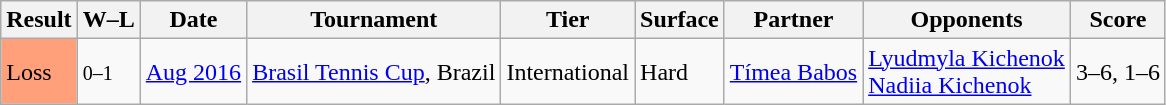<table class="sortable wikitable">
<tr>
<th>Result</th>
<th class="unsortable">W–L</th>
<th>Date</th>
<th>Tournament</th>
<th>Tier</th>
<th>Surface</th>
<th>Partner</th>
<th>Opponents</th>
<th class="unsortable">Score</th>
</tr>
<tr>
<td style="background:#ffa07a;">Loss</td>
<td><small>0–1</small></td>
<td><a href='#'>Aug 2016</a></td>
<td><a href='#'>Brasil Tennis Cup</a>, Brazil</td>
<td>International</td>
<td>Hard</td>
<td> <a href='#'>Tímea Babos</a></td>
<td> <a href='#'>Lyudmyla Kichenok</a> <br>  <a href='#'>Nadiia Kichenok</a></td>
<td>3–6, 1–6</td>
</tr>
</table>
